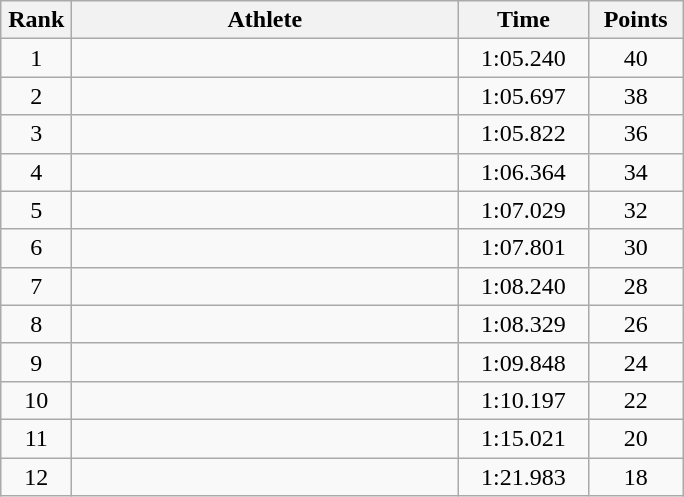<table class=wikitable style="text-align:center">
<tr>
<th width=40>Rank</th>
<th width=250>Athlete</th>
<th width=80>Time</th>
<th width=55>Points</th>
</tr>
<tr>
<td>1</td>
<td align=left></td>
<td>1:05.240</td>
<td>40</td>
</tr>
<tr>
<td>2</td>
<td align=left></td>
<td>1:05.697</td>
<td>38</td>
</tr>
<tr>
<td>3</td>
<td align=left></td>
<td>1:05.822</td>
<td>36</td>
</tr>
<tr>
<td>4</td>
<td align=left></td>
<td>1:06.364</td>
<td>34</td>
</tr>
<tr>
<td>5</td>
<td align=left></td>
<td>1:07.029</td>
<td>32</td>
</tr>
<tr>
<td>6</td>
<td align=left></td>
<td>1:07.801</td>
<td>30</td>
</tr>
<tr>
<td>7</td>
<td align=left></td>
<td>1:08.240</td>
<td>28</td>
</tr>
<tr>
<td>8</td>
<td align=left></td>
<td>1:08.329</td>
<td>26</td>
</tr>
<tr>
<td>9</td>
<td align=left></td>
<td>1:09.848</td>
<td>24</td>
</tr>
<tr>
<td>10</td>
<td align=left></td>
<td>1:10.197</td>
<td>22</td>
</tr>
<tr>
<td>11</td>
<td align=left></td>
<td>1:15.021</td>
<td>20</td>
</tr>
<tr>
<td>12</td>
<td align=left></td>
<td>1:21.983</td>
<td>18</td>
</tr>
</table>
